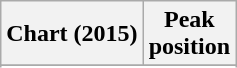<table class="wikitable plainrowheaders sortable">
<tr>
<th scope="col">Chart (2015)</th>
<th scope="col">Peak<br>position</th>
</tr>
<tr>
</tr>
<tr>
</tr>
<tr>
</tr>
</table>
